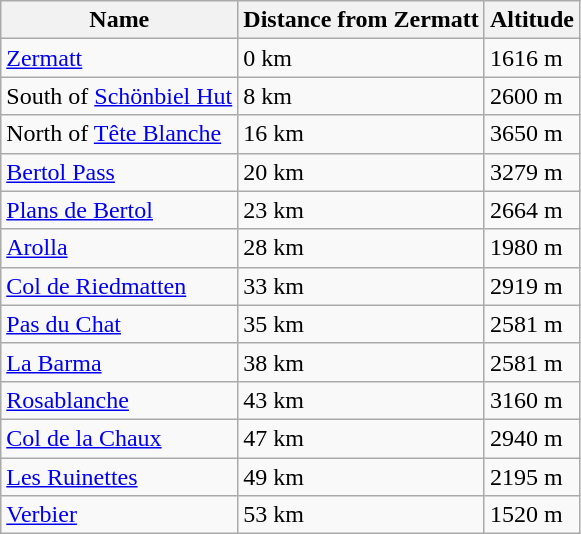<table class=wikitable>
<tr>
<th>Name</th>
<th>Distance from Zermatt</th>
<th>Altitude</th>
</tr>
<tr>
<td><a href='#'>Zermatt</a></td>
<td>0 km</td>
<td>1616 m</td>
</tr>
<tr>
<td>South of <a href='#'>Schönbiel Hut</a></td>
<td>8 km</td>
<td>2600 m</td>
</tr>
<tr>
<td>North of <a href='#'>Tête Blanche</a></td>
<td>16 km</td>
<td>3650 m</td>
</tr>
<tr>
<td><a href='#'>Bertol Pass</a></td>
<td>20 km</td>
<td>3279 m</td>
</tr>
<tr>
<td><a href='#'>Plans de Bertol</a></td>
<td>23 km</td>
<td>2664 m</td>
</tr>
<tr>
<td><a href='#'>Arolla</a></td>
<td>28 km</td>
<td>1980 m</td>
</tr>
<tr>
<td><a href='#'>Col de Riedmatten</a></td>
<td>33 km</td>
<td>2919 m</td>
</tr>
<tr>
<td><a href='#'>Pas du Chat</a></td>
<td>35 km</td>
<td>2581 m</td>
</tr>
<tr>
<td><a href='#'>La Barma</a></td>
<td>38 km</td>
<td>2581 m</td>
</tr>
<tr>
<td><a href='#'>Rosablanche</a></td>
<td>43 km</td>
<td>3160 m</td>
</tr>
<tr>
<td><a href='#'>Col de la Chaux</a></td>
<td>47 km</td>
<td>2940 m</td>
</tr>
<tr>
<td><a href='#'>Les Ruinettes</a></td>
<td>49 km</td>
<td>2195 m</td>
</tr>
<tr>
<td><a href='#'>Verbier</a></td>
<td>53 km</td>
<td>1520 m</td>
</tr>
</table>
